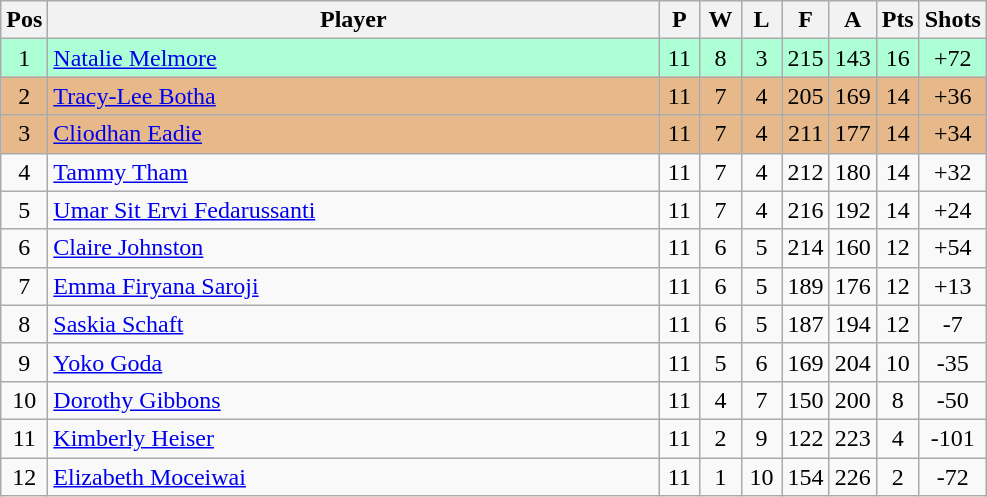<table class="wikitable" style="font-size: 100%">
<tr>
<th width=20>Pos</th>
<th width=400>Player</th>
<th width=20>P</th>
<th width=20>W</th>
<th width=20>L</th>
<th width=20>F</th>
<th width=20>A</th>
<th width=20>Pts</th>
<th width=20>Shots</th>
</tr>
<tr align=center style="background: #ADFFD6;">
<td>1</td>
<td align="left"> <a href='#'>Natalie Melmore</a></td>
<td>11</td>
<td>8</td>
<td>3</td>
<td>215</td>
<td>143</td>
<td>16</td>
<td>+72</td>
</tr>
<tr align=center style="background: #E6B88A;">
<td>2</td>
<td align="left"> <a href='#'>Tracy-Lee Botha</a></td>
<td>11</td>
<td>7</td>
<td>4</td>
<td>205</td>
<td>169</td>
<td>14</td>
<td>+36</td>
</tr>
<tr align=center style="background: #E6B88A;">
<td>3</td>
<td align="left"> <a href='#'>Cliodhan Eadie</a></td>
<td>11</td>
<td>7</td>
<td>4</td>
<td>211</td>
<td>177</td>
<td>14</td>
<td>+34</td>
</tr>
<tr align=center>
<td>4</td>
<td align="left"> <a href='#'>Tammy Tham</a></td>
<td>11</td>
<td>7</td>
<td>4</td>
<td>212</td>
<td>180</td>
<td>14</td>
<td>+32</td>
</tr>
<tr align=center>
<td>5</td>
<td align="left"> <a href='#'>Umar Sit Ervi Fedarussanti</a></td>
<td>11</td>
<td>7</td>
<td>4</td>
<td>216</td>
<td>192</td>
<td>14</td>
<td>+24</td>
</tr>
<tr align=center>
<td>6</td>
<td align="left"> <a href='#'>Claire Johnston</a></td>
<td>11</td>
<td>6</td>
<td>5</td>
<td>214</td>
<td>160</td>
<td>12</td>
<td>+54</td>
</tr>
<tr align=center>
<td>7</td>
<td align="left"> <a href='#'>Emma Firyana Saroji</a></td>
<td>11</td>
<td>6</td>
<td>5</td>
<td>189</td>
<td>176</td>
<td>12</td>
<td>+13</td>
</tr>
<tr align=center>
<td>8</td>
<td align="left"> <a href='#'>Saskia Schaft</a></td>
<td>11</td>
<td>6</td>
<td>5</td>
<td>187</td>
<td>194</td>
<td>12</td>
<td>-7</td>
</tr>
<tr align=center>
<td>9</td>
<td align="left"> <a href='#'>Yoko Goda</a></td>
<td>11</td>
<td>5</td>
<td>6</td>
<td>169</td>
<td>204</td>
<td>10</td>
<td>-35</td>
</tr>
<tr align=center>
<td>10</td>
<td align="left"> <a href='#'>Dorothy Gibbons</a></td>
<td>11</td>
<td>4</td>
<td>7</td>
<td>150</td>
<td>200</td>
<td>8</td>
<td>-50</td>
</tr>
<tr align=center>
<td>11</td>
<td align="left"> <a href='#'>Kimberly Heiser</a></td>
<td>11</td>
<td>2</td>
<td>9</td>
<td>122</td>
<td>223</td>
<td>4</td>
<td>-101</td>
</tr>
<tr align=center>
<td>12</td>
<td align="left"> <a href='#'>Elizabeth Moceiwai</a></td>
<td>11</td>
<td>1</td>
<td>10</td>
<td>154</td>
<td>226</td>
<td>2</td>
<td>-72</td>
</tr>
</table>
